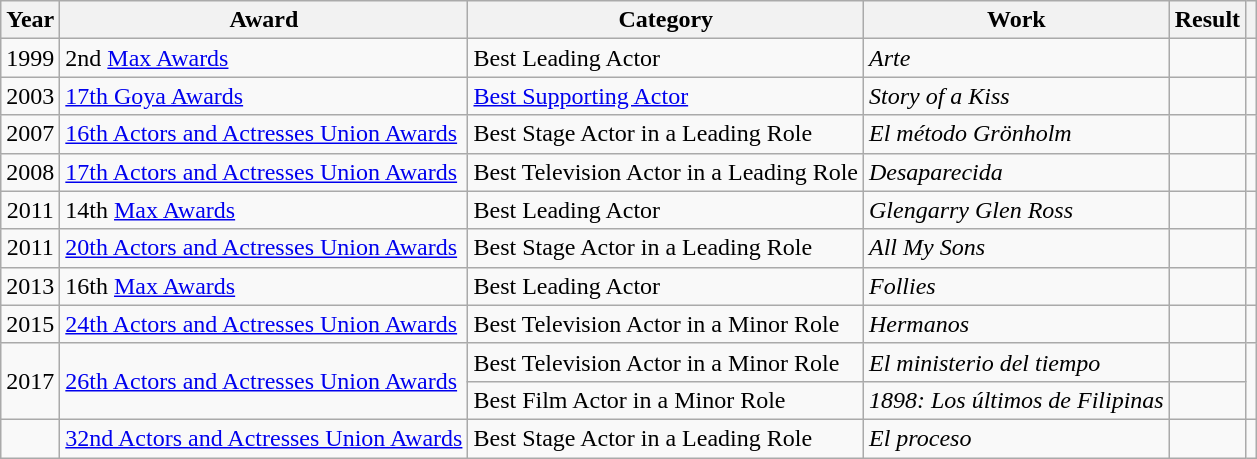<table class="wikitable sortable plainrowheaders">
<tr>
<th>Year</th>
<th>Award</th>
<th>Category</th>
<th>Work</th>
<th>Result</th>
<th scope="col" class="unsortable"></th>
</tr>
<tr>
<td align = "center">1999</td>
<td>2nd <a href='#'>Max Awards</a></td>
<td>Best Leading Actor</td>
<td><em>Arte</em></td>
<td></td>
<td align = "center"></td>
</tr>
<tr>
<td align = "center">2003</td>
<td><a href='#'>17th Goya Awards</a></td>
<td><a href='#'>Best Supporting Actor</a></td>
<td><em>Story of a Kiss</em></td>
<td></td>
<td align = "center"></td>
</tr>
<tr>
<td align = "center">2007</td>
<td><a href='#'>16th Actors and Actresses Union Awards</a></td>
<td>Best Stage Actor in a Leading Role</td>
<td><em>El método Grönholm</em></td>
<td></td>
<td align = "center"></td>
</tr>
<tr>
<td align = "center">2008</td>
<td><a href='#'>17th Actors and Actresses Union Awards</a></td>
<td>Best Television Actor in a Leading Role</td>
<td><em>Desaparecida</em></td>
<td></td>
<td align = "center"></td>
</tr>
<tr>
<td align = "center">2011</td>
<td>14th <a href='#'>Max Awards</a></td>
<td>Best Leading Actor</td>
<td><em>Glengarry Glen Ross</em></td>
<td></td>
<td align = "center"></td>
</tr>
<tr>
<td align = "center">2011</td>
<td><a href='#'>20th Actors and Actresses Union Awards</a></td>
<td>Best Stage Actor in a Leading Role</td>
<td><em>All My Sons</em></td>
<td></td>
<td align = "center"></td>
</tr>
<tr>
<td align = "center">2013</td>
<td>16th <a href='#'>Max Awards</a></td>
<td>Best Leading Actor</td>
<td><em>Follies</em></td>
<td></td>
<td align = "center"></td>
</tr>
<tr>
<td align = "center">2015</td>
<td><a href='#'>24th Actors and Actresses Union Awards</a></td>
<td>Best Television Actor in a Minor Role</td>
<td><em>Hermanos</em></td>
<td></td>
<td align = "center"></td>
</tr>
<tr>
<td align = "center" rowspan ="2">2017</td>
<td rowspan = "2"><a href='#'>26th Actors and Actresses Union Awards</a></td>
<td>Best Television Actor in a Minor Role</td>
<td><em>El ministerio del tiempo</em></td>
<td></td>
<td align = "center" rowspan = "2"></td>
</tr>
<tr>
<td>Best Film Actor in a Minor Role</td>
<td><em>1898: Los últimos de Filipinas</em></td>
<td></td>
</tr>
<tr>
<td></td>
<td><a href='#'>32nd Actors and Actresses Union Awards</a></td>
<td>Best Stage Actor in a Leading Role</td>
<td><em>El proceso</em></td>
<td></td>
<td></td>
</tr>
</table>
